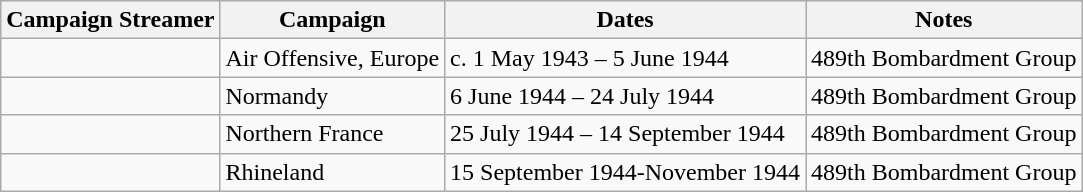<table class="wikitable">
<tr>
<th>Campaign Streamer</th>
<th>Campaign</th>
<th>Dates</th>
<th>Notes</th>
</tr>
<tr>
<td></td>
<td>Air Offensive, Europe</td>
<td>c. 1 May 1943 – 5 June 1944</td>
<td>489th Bombardment Group</td>
</tr>
<tr>
<td></td>
<td>Normandy</td>
<td>6 June 1944 – 24 July 1944</td>
<td>489th Bombardment Group</td>
</tr>
<tr>
<td></td>
<td>Northern France</td>
<td>25 July 1944 – 14 September 1944</td>
<td>489th Bombardment Group</td>
</tr>
<tr>
<td></td>
<td>Rhineland</td>
<td>15 September 1944-November 1944</td>
<td>489th Bombardment Group</td>
</tr>
</table>
